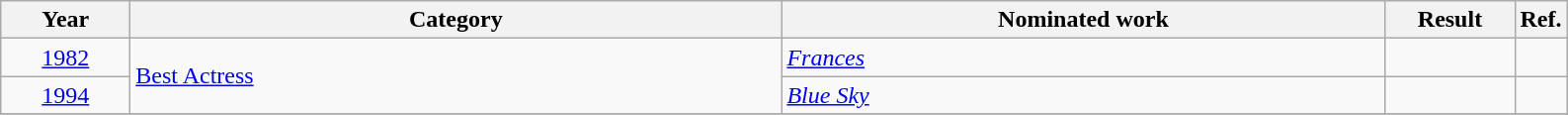<table class=wikitable>
<tr>
<th scope="col" style="width:5em;">Year</th>
<th scope="col" style="width:27em;">Category</th>
<th scope="col" style="width:25em;">Nominated work</th>
<th scope="col" style="width:5em;">Result</th>
<th>Ref.</th>
</tr>
<tr>
<td style="text-align:center;"><a href='#'>1982</a></td>
<td rowspan=2><a href='#'>Best Actress</a></td>
<td><em><a href='#'>Frances</a></em></td>
<td></td>
<td align=center></td>
</tr>
<tr>
<td align=center><a href='#'>1994</a></td>
<td><em><a href='#'>Blue Sky</a></em></td>
<td></td>
<td align=center></td>
</tr>
<tr>
</tr>
</table>
